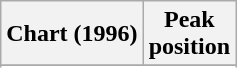<table class="wikitable plainrowheaders" style="text-align:center">
<tr>
<th scope="col">Chart (1996)</th>
<th scope="col">Peak<br>position</th>
</tr>
<tr>
</tr>
<tr>
</tr>
<tr>
</tr>
</table>
